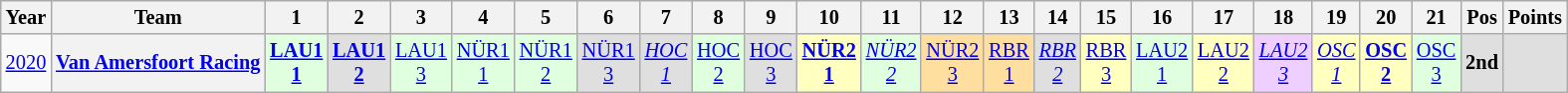<table class="wikitable" style="text-align:center; font-size:85%;">
<tr>
<th>Year</th>
<th>Team</th>
<th>1</th>
<th>2</th>
<th>3</th>
<th>4</th>
<th>5</th>
<th>6</th>
<th>7</th>
<th>8</th>
<th>9</th>
<th>10</th>
<th>11</th>
<th>12</th>
<th>13</th>
<th>14</th>
<th>15</th>
<th>16</th>
<th>17</th>
<th>18</th>
<th>19</th>
<th>20</th>
<th>21</th>
<th>Pos</th>
<th>Points</th>
</tr>
<tr>
<td><a href='#'>2020</a></td>
<th nowrap><a href='#'>Van Amersfoort Racing</a></th>
<td style="background:#DFFFDF;"><strong><a href='#'>LAU1<br>1</a></strong><br></td>
<td style="background:#DFDFDF;"><strong><a href='#'>LAU1<br>2</a></strong><br></td>
<td style="background:#DFFFDF;"><a href='#'>LAU1<br>3</a><br></td>
<td style="background:#DFFFDF;"><a href='#'>NÜR1<br>1</a><br></td>
<td style="background:#DFFFDF;"><a href='#'>NÜR1<br>2</a><br></td>
<td style="background:#DFDFDF;"><a href='#'>NÜR1<br>3</a><br></td>
<td style="background:#DFDFDF;"><em><a href='#'>HOC<br>1</a></em><br></td>
<td style="background:#DFFFDF;"><a href='#'>HOC<br>2</a><br></td>
<td style="background:#DFDFDF;"><a href='#'>HOC<br>3</a><br></td>
<td style="background:#FFFFBF;"><strong><a href='#'>NÜR2<br>1</a></strong><br></td>
<td style="background:#DFFFDF;"><em><a href='#'>NÜR2<br>2</a></em><br></td>
<td style="background:#FFDF9F;"><a href='#'>NÜR2<br>3</a><br></td>
<td style="background:#FFDF9F;"><a href='#'>RBR<br>1</a><br></td>
<td style="background:#DFDFDF;"><em><a href='#'>RBR<br>2</a></em><br></td>
<td style="background:#FFFFBF;"><a href='#'>RBR<br>3</a><br></td>
<td style="background:#DFFFDF;"><a href='#'>LAU2<br>1</a><br></td>
<td style="background:#FFFFBF;"><a href='#'>LAU2<br>2</a><br></td>
<td style="background:#EFCFFF;"><em><a href='#'>LAU2<br>3</a></em><br></td>
<td style="background:#FFFFBF;"><em><a href='#'>OSC<br>1</a></em><br></td>
<td style="background:#FFFFBF;"><strong><a href='#'>OSC<br>2</a></strong><br></td>
<td style="background:#DFFFDF;"><a href='#'>OSC<br>3</a><br></td>
<th style="background:#DFDFDF;">2nd</th>
<th style="background:#DFDFDF;"></th>
</tr>
</table>
